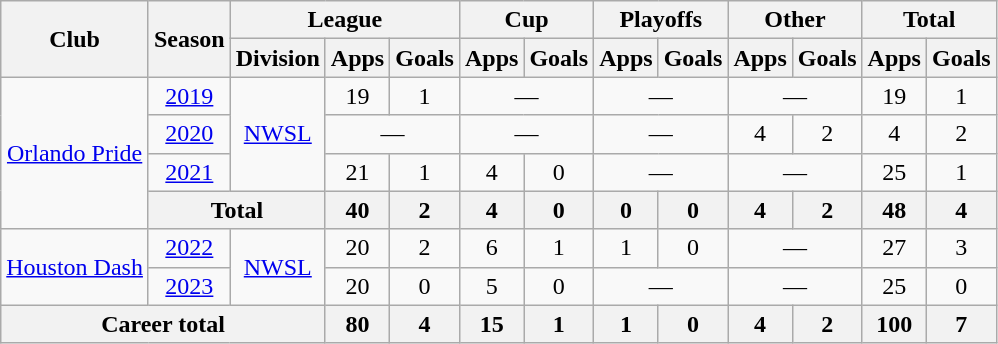<table class="wikitable" style="text-align: center;">
<tr>
<th rowspan="2">Club</th>
<th rowspan="2">Season</th>
<th colspan="3">League</th>
<th colspan="2">Cup</th>
<th colspan="2">Playoffs</th>
<th colspan="2">Other</th>
<th colspan="2">Total</th>
</tr>
<tr>
<th>Division</th>
<th>Apps</th>
<th>Goals</th>
<th>Apps</th>
<th>Goals</th>
<th>Apps</th>
<th>Goals</th>
<th>Apps</th>
<th>Goals</th>
<th>Apps</th>
<th>Goals</th>
</tr>
<tr>
<td rowspan="4"><a href='#'>Orlando Pride</a></td>
<td><a href='#'>2019</a></td>
<td rowspan="3"><a href='#'>NWSL</a></td>
<td>19</td>
<td>1</td>
<td colspan="2">—</td>
<td colspan="2">—</td>
<td colspan="2">—</td>
<td>19</td>
<td>1</td>
</tr>
<tr>
<td><a href='#'>2020</a></td>
<td colspan="2">—</td>
<td colspan="2">—</td>
<td colspan="2">—</td>
<td>4</td>
<td>2</td>
<td>4</td>
<td>2</td>
</tr>
<tr>
<td><a href='#'>2021</a></td>
<td>21</td>
<td>1</td>
<td>4</td>
<td>0</td>
<td colspan="2">—</td>
<td colspan="2">—</td>
<td>25</td>
<td>1</td>
</tr>
<tr>
<th colspan="2">Total</th>
<th>40</th>
<th>2</th>
<th>4</th>
<th>0</th>
<th>0</th>
<th>0</th>
<th>4</th>
<th>2</th>
<th>48</th>
<th>4</th>
</tr>
<tr>
<td rowspan="2"><a href='#'>Houston Dash</a></td>
<td><a href='#'>2022</a></td>
<td rowspan="2"><a href='#'>NWSL</a></td>
<td>20</td>
<td>2</td>
<td>6</td>
<td>1</td>
<td>1</td>
<td>0</td>
<td colspan="2">—</td>
<td>27</td>
<td>3</td>
</tr>
<tr>
<td><a href='#'>2023</a></td>
<td>20</td>
<td>0</td>
<td>5</td>
<td>0</td>
<td colspan="2">—</td>
<td colspan="2">—</td>
<td>25</td>
<td>0</td>
</tr>
<tr>
<th colspan="3">Career total</th>
<th>80</th>
<th>4</th>
<th>15</th>
<th>1</th>
<th>1</th>
<th>0</th>
<th>4</th>
<th>2</th>
<th>100</th>
<th>7</th>
</tr>
</table>
